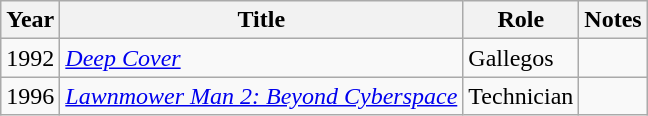<table class="wikitable sortable">
<tr>
<th>Year</th>
<th>Title</th>
<th>Role</th>
<th>Notes</th>
</tr>
<tr>
<td>1992</td>
<td><em><a href='#'>Deep Cover</a></em></td>
<td>Gallegos</td>
<td></td>
</tr>
<tr>
<td>1996</td>
<td><em><a href='#'>Lawnmower Man 2: Beyond Cyberspace</a></em></td>
<td>Technician</td>
<td></td>
</tr>
</table>
